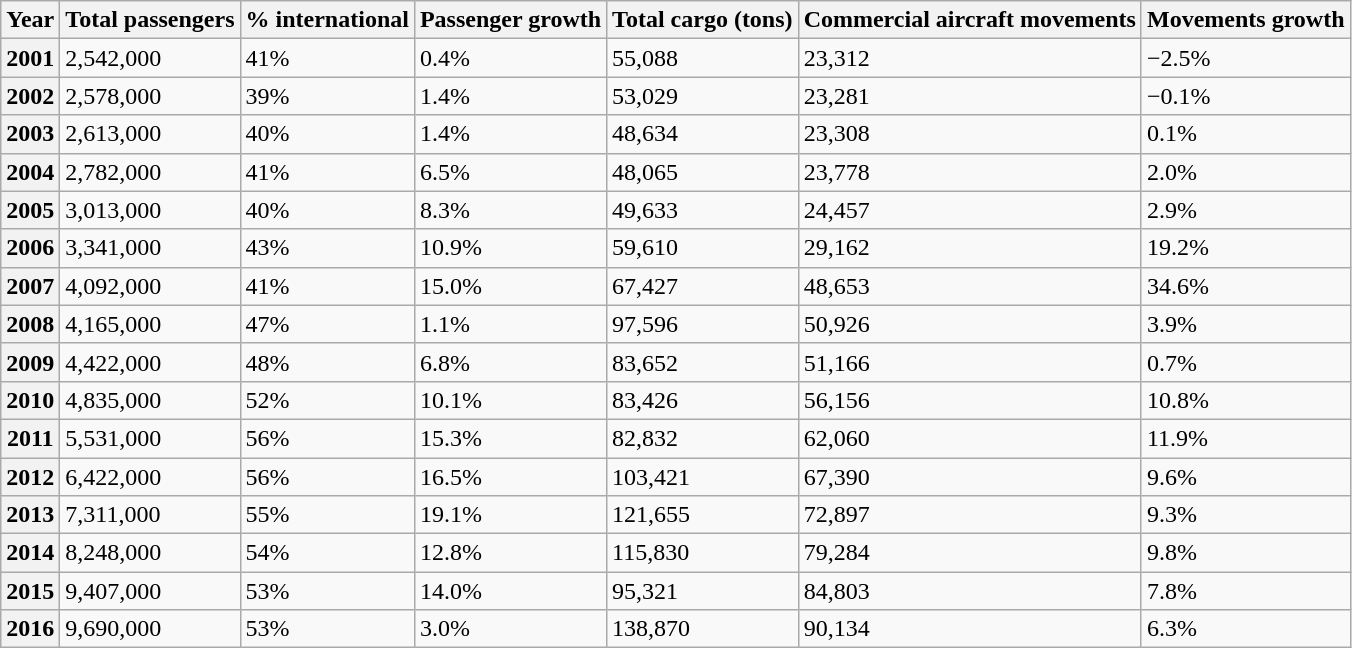<table class="wikitable sortable">
<tr>
<th>Year</th>
<th>Total passengers</th>
<th>% international</th>
<th>Passenger growth</th>
<th>Total cargo (tons)</th>
<th>Commercial aircraft movements</th>
<th>Movements growth</th>
</tr>
<tr>
<th>2001</th>
<td>2,542,000</td>
<td>41%</td>
<td> 0.4%</td>
<td>55,088</td>
<td>23,312</td>
<td> −2.5%</td>
</tr>
<tr>
<th>2002</th>
<td>2,578,000</td>
<td>39%</td>
<td> 1.4%</td>
<td>53,029</td>
<td>23,281</td>
<td> −0.1%</td>
</tr>
<tr>
<th>2003</th>
<td>2,613,000</td>
<td>40%</td>
<td> 1.4%</td>
<td>48,634</td>
<td>23,308</td>
<td> 0.1%</td>
</tr>
<tr>
<th>2004</th>
<td>2,782,000</td>
<td>41%</td>
<td> 6.5%</td>
<td>48,065</td>
<td>23,778</td>
<td> 2.0%</td>
</tr>
<tr>
<th>2005</th>
<td>3,013,000</td>
<td>40%</td>
<td> 8.3%</td>
<td>49,633</td>
<td>24,457</td>
<td> 2.9%</td>
</tr>
<tr>
<th>2006</th>
<td>3,341,000</td>
<td>43%</td>
<td> 10.9%</td>
<td>59,610</td>
<td>29,162</td>
<td> 19.2%</td>
</tr>
<tr>
<th>2007</th>
<td>4,092,000</td>
<td>41%</td>
<td> 15.0%</td>
<td>67,427</td>
<td>48,653</td>
<td> 34.6%</td>
</tr>
<tr>
<th>2008</th>
<td>4,165,000</td>
<td>47%</td>
<td> 1.1%</td>
<td>97,596</td>
<td>50,926</td>
<td> 3.9%</td>
</tr>
<tr>
<th>2009</th>
<td>4,422,000</td>
<td>48%</td>
<td> 6.8%</td>
<td>83,652</td>
<td>51,166</td>
<td> 0.7%</td>
</tr>
<tr>
<th>2010</th>
<td>4,835,000</td>
<td>52%</td>
<td> 10.1%</td>
<td>83,426</td>
<td>56,156</td>
<td> 10.8%</td>
</tr>
<tr>
<th>2011</th>
<td>5,531,000</td>
<td>56%</td>
<td> 15.3%</td>
<td>82,832</td>
<td>62,060</td>
<td> 11.9%</td>
</tr>
<tr>
<th>2012</th>
<td>6,422,000</td>
<td>56%</td>
<td> 16.5%</td>
<td>103,421</td>
<td>67,390</td>
<td> 9.6%</td>
</tr>
<tr>
<th>2013</th>
<td>7,311,000</td>
<td>55%</td>
<td> 19.1%</td>
<td>121,655</td>
<td>72,897</td>
<td> 9.3%</td>
</tr>
<tr>
<th>2014</th>
<td>8,248,000</td>
<td>54%</td>
<td> 12.8%</td>
<td>115,830</td>
<td>79,284</td>
<td> 9.8%</td>
</tr>
<tr>
<th>2015</th>
<td>9,407,000</td>
<td>53%</td>
<td> 14.0%</td>
<td>95,321</td>
<td>84,803</td>
<td> 7.8%</td>
</tr>
<tr>
<th>2016</th>
<td>9,690,000</td>
<td>53%</td>
<td> 3.0%</td>
<td>138,870</td>
<td>90,134</td>
<td> 6.3%</td>
</tr>
</table>
